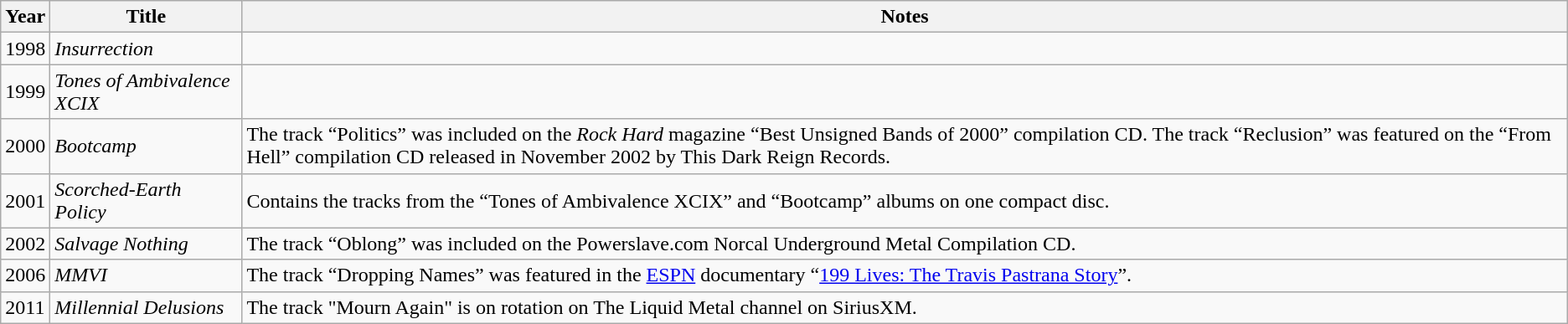<table class="wikitable">
<tr>
<th>Year</th>
<th>Title</th>
<th>Notes</th>
</tr>
<tr>
<td>1998</td>
<td><em>Insurrection</em></td>
<td></td>
</tr>
<tr>
<td>1999</td>
<td><em>Tones of Ambivalence XCIX</em></td>
<td></td>
</tr>
<tr>
<td>2000</td>
<td><em>Bootcamp</em></td>
<td>The track “Politics” was included on the <em>Rock Hard</em> magazine “Best Unsigned Bands of 2000” compilation CD. The track “Reclusion” was featured on the “From Hell” compilation CD released in November 2002 by This Dark Reign Records.</td>
</tr>
<tr>
<td>2001</td>
<td><em>Scorched-Earth Policy</em></td>
<td>Contains the tracks from the “Tones of Ambivalence XCIX” and “Bootcamp” albums on one compact disc.</td>
</tr>
<tr>
<td>2002</td>
<td><em>Salvage Nothing</em></td>
<td>The track “Oblong” was included on the Powerslave.com Norcal Underground Metal Compilation CD.</td>
</tr>
<tr>
<td>2006</td>
<td><em>MMVI</em></td>
<td>The track “Dropping Names” was featured in the <a href='#'>ESPN</a> documentary “<a href='#'>199 Lives: The Travis Pastrana Story</a>”.</td>
</tr>
<tr>
<td>2011</td>
<td><em>Millennial Delusions</em></td>
<td>The track "Mourn Again" is on rotation on The Liquid Metal channel on SiriusXM.</td>
</tr>
</table>
